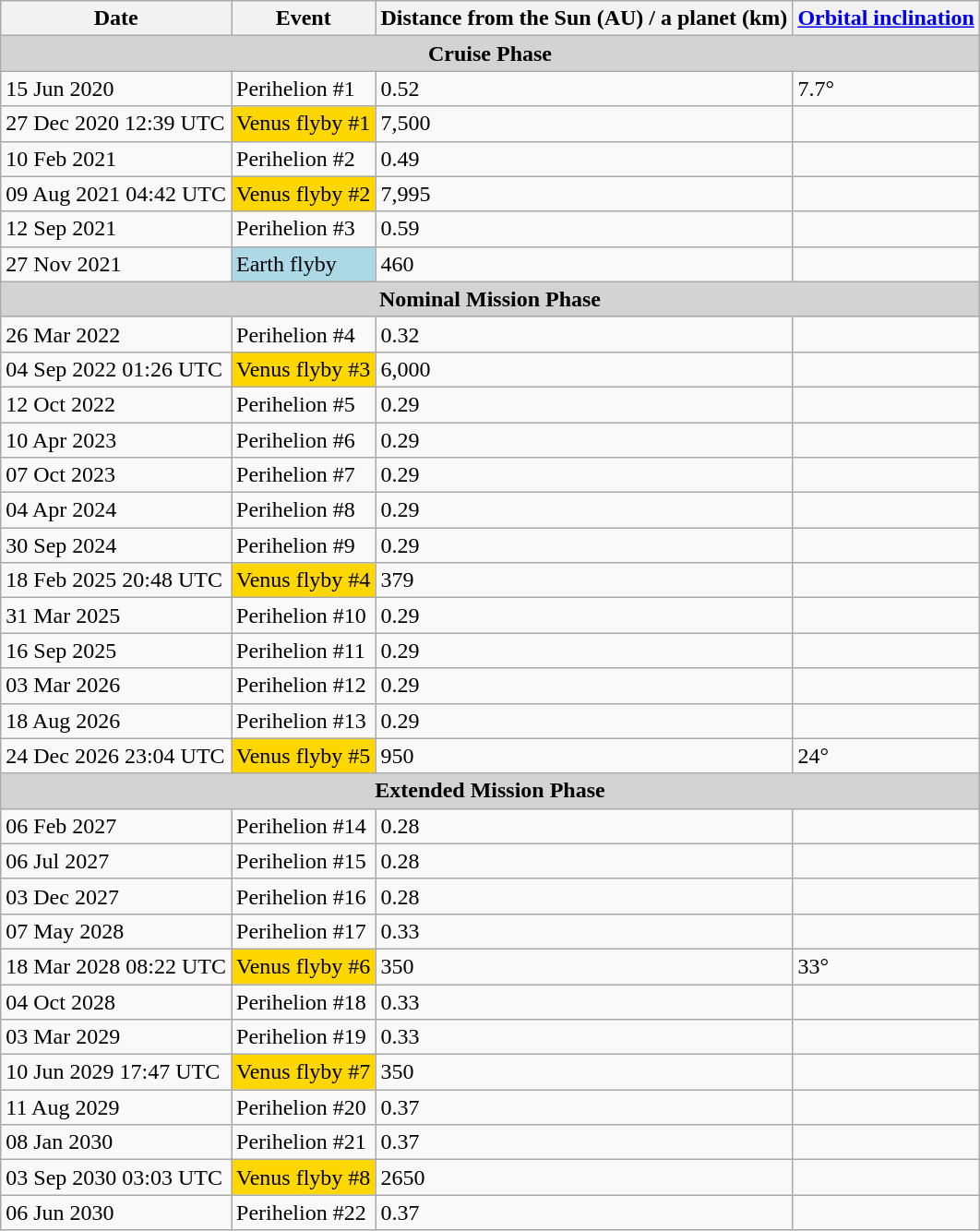<table class="wikitable">
<tr>
<th>Date</th>
<th>Event</th>
<th>Distance from the Sun (AU) / a planet (km)</th>
<th><a href='#'>Orbital inclination</a></th>
</tr>
<tr>
<th colspan="4" style="background-color:lightgrey;">Cruise Phase</th>
</tr>
<tr>
<td>15 Jun 2020</td>
<td>Perihelion #1</td>
<td>0.52</td>
<td>7.7°</td>
</tr>
<tr>
<td>27 Dec 2020 12:39 UTC</td>
<td style="background-color:Gold;">Venus flyby #1</td>
<td>7,500</td>
<td></td>
</tr>
<tr>
<td>10 Feb 2021</td>
<td>Perihelion #2</td>
<td>0.49</td>
<td></td>
</tr>
<tr>
<td>09 Aug 2021 04:42 UTC</td>
<td style="background-color:Gold;">Venus flyby #2</td>
<td>7,995</td>
<td></td>
</tr>
<tr>
<td>12 Sep 2021</td>
<td>Perihelion #3</td>
<td>0.59</td>
<td></td>
</tr>
<tr>
<td>27 Nov 2021</td>
<td style="background-color:LightBlue;">Earth flyby</td>
<td>460</td>
<td></td>
</tr>
<tr>
<th colspan="4" style="background-color:lightgrey;">Nominal Mission Phase</th>
</tr>
<tr>
<td>26 Mar 2022</td>
<td>Perihelion #4</td>
<td>0.32</td>
<td></td>
</tr>
<tr>
<td>04 Sep 2022 01:26 UTC</td>
<td style="background-color:Gold;">Venus flyby #3</td>
<td>6,000</td>
<td></td>
</tr>
<tr>
<td>12 Oct 2022</td>
<td>Perihelion #5</td>
<td>0.29</td>
<td></td>
</tr>
<tr>
<td>10 Apr 2023</td>
<td>Perihelion #6</td>
<td>0.29</td>
<td></td>
</tr>
<tr>
<td>07 Oct 2023</td>
<td>Perihelion #7</td>
<td>0.29</td>
<td></td>
</tr>
<tr>
<td>04 Apr 2024</td>
<td>Perihelion #8</td>
<td>0.29</td>
<td></td>
</tr>
<tr>
<td>30 Sep 2024</td>
<td>Perihelion #9</td>
<td>0.29</td>
<td></td>
</tr>
<tr>
<td>18 Feb 2025 20:48 UTC</td>
<td style="background-color:Gold;">Venus flyby #4</td>
<td>379</td>
</tr>
<tr>
<td>31 Mar 2025</td>
<td>Perihelion #10</td>
<td>0.29</td>
<td></td>
</tr>
<tr>
<td>16 Sep 2025</td>
<td>Perihelion #11</td>
<td>0.29</td>
<td></td>
</tr>
<tr>
<td>03 Mar 2026</td>
<td>Perihelion #12</td>
<td>0.29</td>
<td></td>
</tr>
<tr>
<td>18 Aug 2026</td>
<td>Perihelion #13</td>
<td>0.29</td>
<td></td>
</tr>
<tr>
<td>24 Dec 2026 23:04 UTC</td>
<td style="background-color:Gold;">Venus flyby #5</td>
<td>950</td>
<td>24°</td>
</tr>
<tr>
<th colspan="4" style="background-color:lightgrey;">Extended Mission Phase</th>
</tr>
<tr>
<td>06 Feb 2027</td>
<td>Perihelion #14</td>
<td>0.28</td>
<td></td>
</tr>
<tr>
<td>06 Jul 2027</td>
<td>Perihelion #15</td>
<td>0.28</td>
<td></td>
</tr>
<tr>
<td>03 Dec 2027</td>
<td>Perihelion #16</td>
<td>0.28</td>
<td></td>
</tr>
<tr>
<td>07 May 2028</td>
<td>Perihelion #17</td>
<td>0.33</td>
<td></td>
</tr>
<tr>
<td>18 Mar 2028 08:22 UTC</td>
<td style="background-color:Gold;">Venus flyby #6</td>
<td>350</td>
<td>33°</td>
</tr>
<tr>
<td>04 Oct 2028</td>
<td>Perihelion #18</td>
<td>0.33</td>
<td></td>
</tr>
<tr>
<td>03 Mar 2029</td>
<td>Perihelion #19</td>
<td>0.33</td>
<td></td>
</tr>
<tr>
<td>10 Jun 2029 17:47 UTC</td>
<td style="background-color:Gold;">Venus flyby #7</td>
<td>350</td>
<td></td>
</tr>
<tr>
<td>11 Aug 2029</td>
<td>Perihelion #20</td>
<td>0.37</td>
<td></td>
</tr>
<tr>
<td>08 Jan 2030</td>
<td>Perihelion #21</td>
<td>0.37</td>
<td></td>
</tr>
<tr>
<td>03 Sep 2030 03:03 UTC</td>
<td style="background-color:Gold;">Venus flyby #8</td>
<td>2650</td>
<td></td>
</tr>
<tr>
<td>06 Jun 2030</td>
<td>Perihelion #22</td>
<td>0.37</td>
<td></td>
</tr>
</table>
